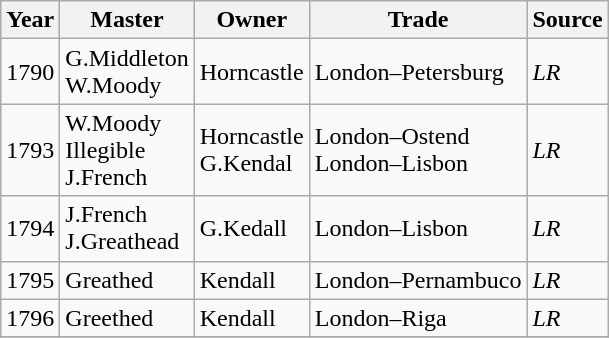<table class=" wikitable">
<tr>
<th>Year</th>
<th>Master</th>
<th>Owner</th>
<th>Trade</th>
<th>Source</th>
</tr>
<tr>
<td>1790</td>
<td>G.Middleton<br>W.Moody</td>
<td>Horncastle</td>
<td>London–Petersburg</td>
<td><em>LR</em></td>
</tr>
<tr>
<td>1793</td>
<td>W.Moody<br>Illegible<br>J.French</td>
<td>Horncastle<br>G.Kendal</td>
<td>London–Ostend<br>London–Lisbon</td>
<td><em>LR</em></td>
</tr>
<tr>
<td>1794</td>
<td>J.French<br>J.Greathead</td>
<td>G.Kedall</td>
<td>London–Lisbon</td>
<td><em>LR</em></td>
</tr>
<tr>
<td>1795</td>
<td>Greathed</td>
<td>Kendall</td>
<td>London–Pernambuco</td>
<td><em>LR</em></td>
</tr>
<tr>
<td>1796</td>
<td>Greethed</td>
<td>Kendall</td>
<td>London–Riga</td>
<td><em>LR</em></td>
</tr>
<tr>
</tr>
</table>
